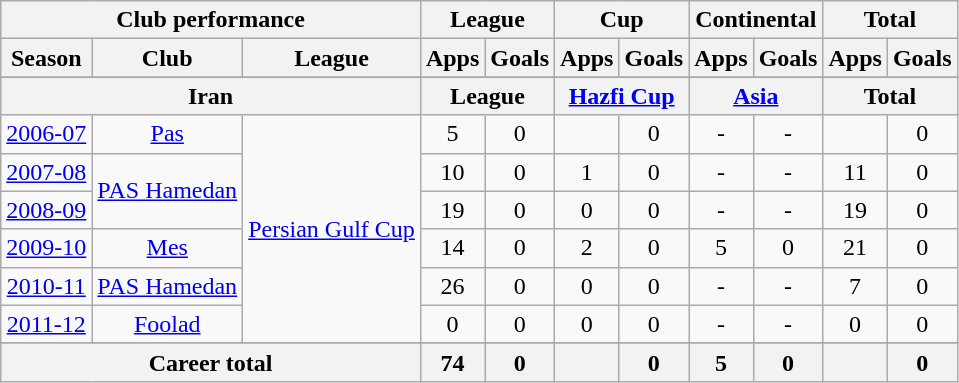<table class="wikitable" style="text-align:center">
<tr>
<th colspan=3>Club performance</th>
<th colspan=2>League</th>
<th colspan=2>Cup</th>
<th colspan=2>Continental</th>
<th colspan=2>Total</th>
</tr>
<tr>
<th>Season</th>
<th>Club</th>
<th>League</th>
<th>Apps</th>
<th>Goals</th>
<th>Apps</th>
<th>Goals</th>
<th>Apps</th>
<th>Goals</th>
<th>Apps</th>
<th>Goals</th>
</tr>
<tr>
</tr>
<tr>
<th colspan=3>Iran</th>
<th colspan=2>League</th>
<th colspan=2><a href='#'>Hazfi Cup</a></th>
<th colspan=2><a href='#'>Asia</a></th>
<th colspan=2>Total</th>
</tr>
<tr>
<td><a href='#'>2006-07</a></td>
<td><a href='#'>Pas</a></td>
<td rowspan="6"><a href='#'>Persian Gulf Cup</a></td>
<td>5</td>
<td>0</td>
<td></td>
<td>0</td>
<td>-</td>
<td>-</td>
<td></td>
<td>0</td>
</tr>
<tr>
<td><a href='#'>2007-08</a></td>
<td rowspan="2"><a href='#'>PAS Hamedan</a></td>
<td>10</td>
<td>0</td>
<td>1</td>
<td>0</td>
<td>-</td>
<td>-</td>
<td>11</td>
<td>0</td>
</tr>
<tr>
<td><a href='#'>2008-09</a></td>
<td>19</td>
<td>0</td>
<td>0</td>
<td>0</td>
<td>-</td>
<td>-</td>
<td>19</td>
<td>0</td>
</tr>
<tr>
<td><a href='#'>2009-10</a></td>
<td><a href='#'>Mes</a></td>
<td>14</td>
<td>0</td>
<td>2</td>
<td>0</td>
<td>5</td>
<td>0</td>
<td>21</td>
<td>0</td>
</tr>
<tr>
<td><a href='#'>2010-11</a></td>
<td rowspan="1"><a href='#'>PAS Hamedan</a></td>
<td>26</td>
<td>0</td>
<td>0</td>
<td>0</td>
<td>-</td>
<td>-</td>
<td>7</td>
<td>0</td>
</tr>
<tr>
<td><a href='#'>2011-12</a></td>
<td rowspan="1"><a href='#'>Foolad</a></td>
<td>0</td>
<td>0</td>
<td>0</td>
<td>0</td>
<td>-</td>
<td>-</td>
<td>0</td>
<td>0</td>
</tr>
<tr>
</tr>
<tr>
<th colspan=3>Career total</th>
<th>74</th>
<th>0</th>
<th></th>
<th>0</th>
<th>5</th>
<th>0</th>
<th></th>
<th>0</th>
</tr>
</table>
